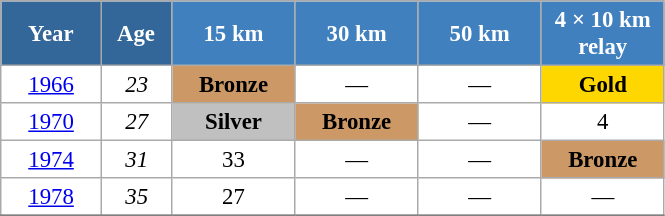<table class="wikitable" style="font-size:95%; text-align:center; border:grey solid 1px; border-collapse:collapse; background:#ffffff;">
<tr>
<th style="background-color:#369; color:white; width:60px;"> Year </th>
<th style="background-color:#369; color:white; width:40px;"> Age </th>
<th style="background-color:#4180be; color:white; width:75px;"> 15 km </th>
<th style="background-color:#4180be; color:white; width:75px;"> 30 km </th>
<th style="background-color:#4180be; color:white; width:75px;"> 50 km </th>
<th style="background-color:#4180be; color:white; width:75px;"> 4 × 10 km <br> relay </th>
</tr>
<tr>
<td><a href='#'>1966</a></td>
<td><em>23</em></td>
<td bgcolor="cc9966"><strong>Bronze</strong></td>
<td>—</td>
<td>—</td>
<td style="background:gold;"><strong>Gold</strong></td>
</tr>
<tr>
<td><a href='#'>1970</a></td>
<td><em>27</em></td>
<td style="background:silver;"><strong>Silver</strong></td>
<td bgcolor="cc9966"><strong>Bronze</strong></td>
<td>—</td>
<td>4</td>
</tr>
<tr>
<td><a href='#'>1974</a></td>
<td><em>31</em></td>
<td>33</td>
<td>—</td>
<td>—</td>
<td bgcolor="cc9966"><strong>Bronze</strong></td>
</tr>
<tr>
<td><a href='#'>1978</a></td>
<td><em>35</em></td>
<td>27</td>
<td>—</td>
<td>—</td>
<td>—</td>
</tr>
<tr>
</tr>
</table>
